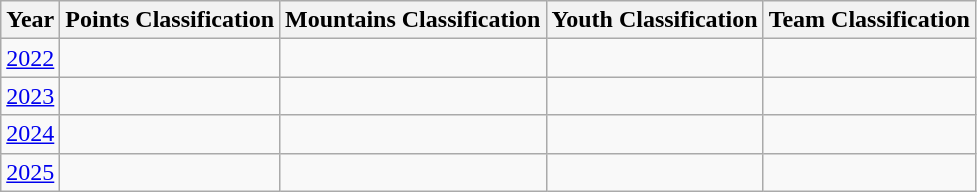<table class="wikitable sortable">
<tr>
<th>Year</th>
<th>Points Classification </th>
<th>Mountains Classification </th>
<th>Youth Classification </th>
<th>Team Classification</th>
</tr>
<tr>
<td><a href='#'>2022</a></td>
<td></td>
<td></td>
<td></td>
<td></td>
</tr>
<tr>
<td style="text-align:center;"><a href='#'>2023</a></td>
<td></td>
<td></td>
<td></td>
<td></td>
</tr>
<tr>
<td style="text-align:center;"><a href='#'>2024</a></td>
<td></td>
<td></td>
<td></td>
<td></td>
</tr>
<tr>
<td style="text-align:center;"><a href='#'>2025</a></td>
<td></td>
<td></td>
<td></td>
<td></td>
</tr>
</table>
